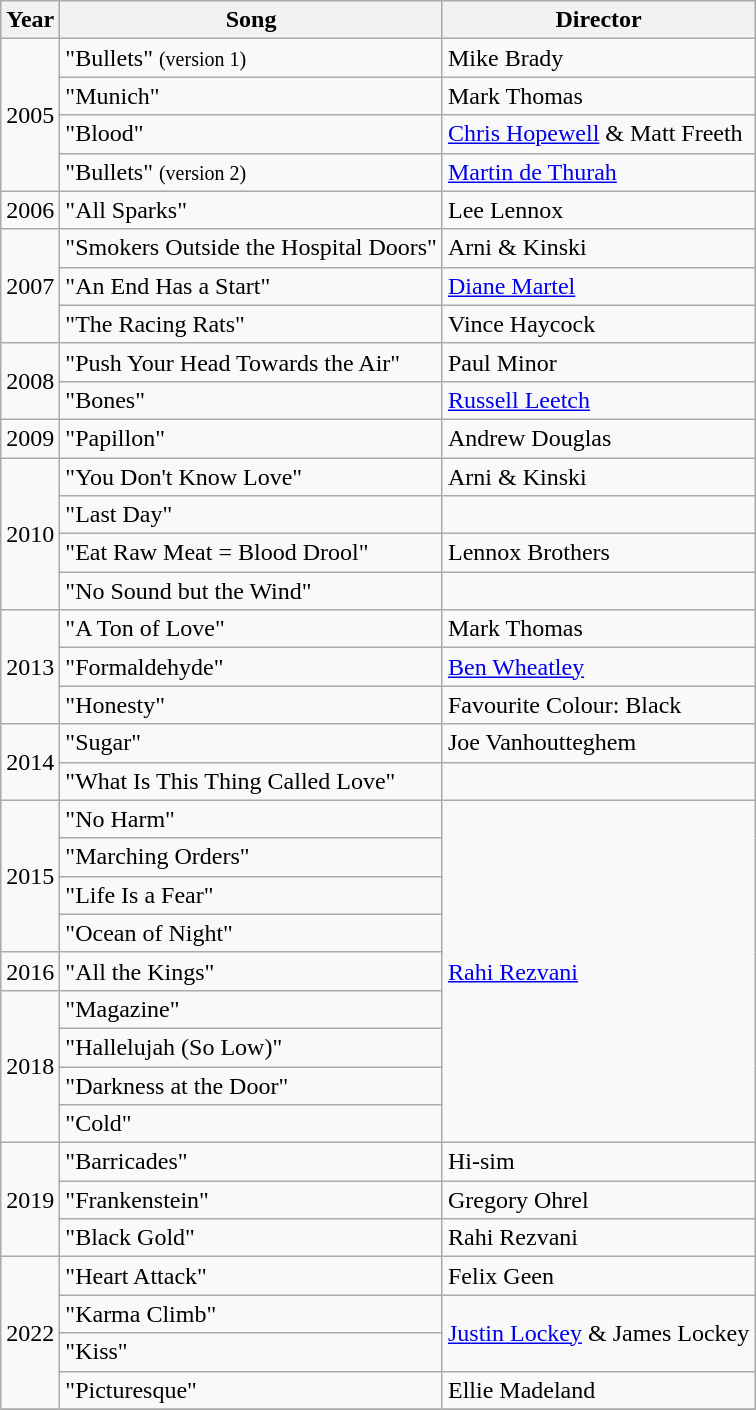<table class="wikitable">
<tr>
<th>Year</th>
<th>Song</th>
<th>Director</th>
</tr>
<tr>
<td rowspan="4">2005</td>
<td>"Bullets" <small>(version 1)</small></td>
<td>Mike Brady</td>
</tr>
<tr>
<td>"Munich"</td>
<td>Mark Thomas</td>
</tr>
<tr>
<td>"Blood"</td>
<td><a href='#'>Chris Hopewell</a> & Matt Freeth</td>
</tr>
<tr>
<td>"Bullets" <small>(version 2)</small></td>
<td><a href='#'>Martin de Thurah</a></td>
</tr>
<tr>
<td>2006</td>
<td>"All Sparks"</td>
<td>Lee Lennox</td>
</tr>
<tr>
<td rowspan="3">2007</td>
<td>"Smokers Outside the Hospital Doors"</td>
<td>Arni & Kinski</td>
</tr>
<tr>
<td>"An End Has a Start"</td>
<td><a href='#'>Diane Martel</a></td>
</tr>
<tr>
<td>"The Racing Rats"</td>
<td>Vince Haycock</td>
</tr>
<tr>
<td rowspan="2">2008</td>
<td>"Push Your Head Towards the Air"</td>
<td>Paul Minor</td>
</tr>
<tr>
<td>"Bones"</td>
<td><a href='#'>Russell Leetch</a></td>
</tr>
<tr>
<td>2009</td>
<td>"Papillon"</td>
<td>Andrew Douglas</td>
</tr>
<tr>
<td rowspan="4">2010</td>
<td>"You Don't Know Love"</td>
<td>Arni & Kinski</td>
</tr>
<tr>
<td>"Last Day"</td>
<td></td>
</tr>
<tr>
<td>"Eat Raw Meat = Blood Drool"</td>
<td>Lennox Brothers</td>
</tr>
<tr>
<td>"No Sound but the Wind"</td>
<td></td>
</tr>
<tr>
<td rowspan="3">2013</td>
<td>"A Ton of Love"</td>
<td>Mark Thomas</td>
</tr>
<tr>
<td>"Formaldehyde"</td>
<td><a href='#'>Ben Wheatley</a></td>
</tr>
<tr>
<td>"Honesty"</td>
<td>Favourite Colour: Black</td>
</tr>
<tr>
<td rowspan="2">2014</td>
<td>"Sugar"</td>
<td>Joe Vanhoutteghem</td>
</tr>
<tr>
<td>"What Is This Thing Called Love"</td>
<td></td>
</tr>
<tr>
<td rowspan="4">2015</td>
<td>"No Harm"</td>
<td rowspan="9"><a href='#'>Rahi Rezvani</a></td>
</tr>
<tr>
<td>"Marching Orders"</td>
</tr>
<tr>
<td>"Life Is a Fear"</td>
</tr>
<tr>
<td>"Ocean of Night"</td>
</tr>
<tr>
<td>2016</td>
<td>"All the Kings"</td>
</tr>
<tr>
<td rowspan="4">2018</td>
<td>"Magazine"</td>
</tr>
<tr>
<td>"Hallelujah (So Low)"</td>
</tr>
<tr>
<td>"Darkness at the Door"</td>
</tr>
<tr>
<td>"Cold"</td>
</tr>
<tr>
<td rowspan="3">2019</td>
<td>"Barricades"</td>
<td>Hi-sim </td>
</tr>
<tr>
<td>"Frankenstein"</td>
<td>Gregory Ohrel </td>
</tr>
<tr>
<td>"Black Gold"</td>
<td>Rahi Rezvani</td>
</tr>
<tr>
<td rowspan="4">2022</td>
<td>"Heart Attack"</td>
<td>Felix Geen</td>
</tr>
<tr>
<td>"Karma Climb"</td>
<td rowspan="2"><a href='#'>Justin Lockey</a> & James Lockey</td>
</tr>
<tr>
<td>"Kiss"</td>
</tr>
<tr>
<td>"Picturesque"</td>
<td>Ellie Madeland</td>
</tr>
<tr>
</tr>
</table>
